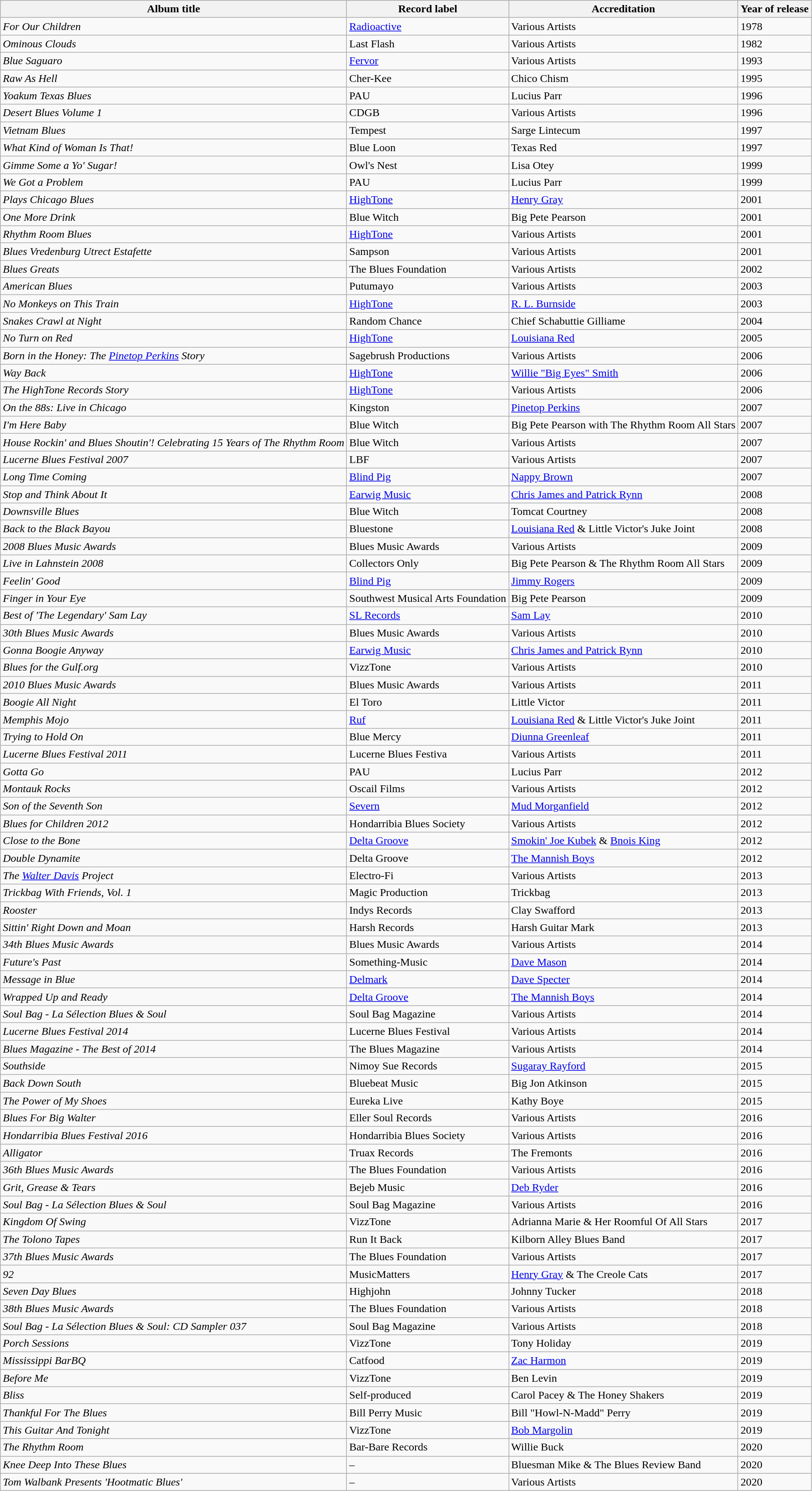<table class="wikitable sortable">
<tr>
<th>Album title</th>
<th>Record label</th>
<th>Accreditation</th>
<th>Year of release</th>
</tr>
<tr>
<td><em>For Our Children</em></td>
<td><a href='#'>Radioactive</a></td>
<td>Various Artists</td>
<td>1978</td>
</tr>
<tr>
<td><em>Ominous Clouds</em></td>
<td>Last Flash</td>
<td>Various Artists</td>
<td>1982</td>
</tr>
<tr>
<td><em>Blue Saguaro</em></td>
<td><a href='#'>Fervor</a></td>
<td>Various Artists</td>
<td>1993</td>
</tr>
<tr>
<td><em>Raw As Hell</em></td>
<td>Cher-Kee</td>
<td>Chico Chism</td>
<td>1995</td>
</tr>
<tr>
<td><em>Yoakum Texas Blues</em></td>
<td>PAU</td>
<td>Lucius Parr</td>
<td>1996</td>
</tr>
<tr>
<td><em>Desert Blues Volume 1</em></td>
<td>CDGB</td>
<td>Various Artists</td>
<td>1996</td>
</tr>
<tr>
<td><em>Vietnam Blues</em></td>
<td>Tempest</td>
<td>Sarge Lintecum</td>
<td>1997</td>
</tr>
<tr>
<td><em>What Kind of Woman Is That!</em></td>
<td>Blue Loon</td>
<td>Texas Red</td>
<td>1997</td>
</tr>
<tr>
<td><em>Gimme Some a Yo' Sugar!</em></td>
<td>Owl's Nest</td>
<td>Lisa Otey</td>
<td>1999</td>
</tr>
<tr>
<td><em>We Got a Problem</em></td>
<td>PAU</td>
<td>Lucius Parr</td>
<td>1999</td>
</tr>
<tr>
<td><em>Plays Chicago Blues</em></td>
<td><a href='#'>HighTone</a></td>
<td><a href='#'>Henry Gray</a></td>
<td>2001</td>
</tr>
<tr>
<td><em>One More Drink</em></td>
<td>Blue Witch</td>
<td>Big Pete Pearson</td>
<td>2001</td>
</tr>
<tr>
<td><em>Rhythm Room Blues</em></td>
<td><a href='#'>HighTone</a></td>
<td>Various Artists</td>
<td>2001</td>
</tr>
<tr>
<td><em>Blues Vredenburg Utrect Estafette</em></td>
<td>Sampson</td>
<td>Various Artists</td>
<td>2001</td>
</tr>
<tr>
<td><em>Blues Greats</em></td>
<td>The Blues Foundation</td>
<td>Various Artists</td>
<td>2002</td>
</tr>
<tr>
<td><em>American Blues</em></td>
<td>Putumayo</td>
<td>Various Artists</td>
<td>2003</td>
</tr>
<tr>
<td><em>No Monkeys on This Train</em></td>
<td><a href='#'>HighTone</a></td>
<td><a href='#'>R. L. Burnside</a></td>
<td>2003</td>
</tr>
<tr>
<td><em>Snakes Crawl at Night</em></td>
<td>Random Chance</td>
<td>Chief Schabuttie Gilliame</td>
<td>2004</td>
</tr>
<tr>
<td><em>No Turn on Red</em></td>
<td><a href='#'>HighTone</a></td>
<td><a href='#'>Louisiana Red</a></td>
<td>2005</td>
</tr>
<tr>
<td><em>Born in the Honey: The <a href='#'>Pinetop Perkins</a> Story</em></td>
<td>Sagebrush Productions</td>
<td>Various Artists</td>
<td>2006</td>
</tr>
<tr>
<td><em>Way Back</em></td>
<td><a href='#'>HighTone</a></td>
<td><a href='#'>Willie "Big Eyes" Smith</a></td>
<td>2006</td>
</tr>
<tr>
<td><em>The HighTone Records Story</em></td>
<td><a href='#'>HighTone</a></td>
<td>Various Artists</td>
<td>2006</td>
</tr>
<tr>
<td><em>On the 88s: Live in Chicago</em></td>
<td>Kingston</td>
<td><a href='#'>Pinetop Perkins</a></td>
<td>2007</td>
</tr>
<tr>
<td><em>I'm Here Baby</em></td>
<td>Blue Witch</td>
<td>Big Pete Pearson with The Rhythm Room All Stars</td>
<td>2007</td>
</tr>
<tr>
<td><em>House Rockin' and Blues Shoutin'! Celebrating 15 Years of The Rhythm Room</em></td>
<td>Blue Witch</td>
<td>Various Artists</td>
<td>2007</td>
</tr>
<tr>
<td><em>Lucerne Blues Festival 2007</em></td>
<td>LBF</td>
<td>Various Artists</td>
<td>2007</td>
</tr>
<tr>
<td><em>Long Time Coming</em></td>
<td><a href='#'>Blind Pig</a></td>
<td><a href='#'>Nappy Brown</a></td>
<td>2007</td>
</tr>
<tr>
<td><em>Stop and Think About It</em></td>
<td><a href='#'>Earwig Music</a></td>
<td><a href='#'>Chris James and Patrick Rynn</a></td>
<td>2008</td>
</tr>
<tr>
<td><em>Downsville Blues</em></td>
<td>Blue Witch</td>
<td>Tomcat Courtney</td>
<td>2008</td>
</tr>
<tr>
<td><em>Back to the Black Bayou</em></td>
<td>Bluestone</td>
<td><a href='#'>Louisiana Red</a> & Little Victor's Juke Joint</td>
<td>2008</td>
</tr>
<tr>
<td><em>2008 Blues Music Awards</em></td>
<td>Blues Music Awards</td>
<td>Various Artists</td>
<td>2009</td>
</tr>
<tr>
<td><em>Live in Lahnstein 2008</em></td>
<td>Collectors Only</td>
<td>Big Pete Pearson & The Rhythm Room All Stars</td>
<td>2009</td>
</tr>
<tr>
<td><em>Feelin' Good</em></td>
<td><a href='#'>Blind Pig</a></td>
<td><a href='#'>Jimmy Rogers</a></td>
<td>2009</td>
</tr>
<tr>
<td><em>Finger in Your Eye</em></td>
<td>Southwest Musical Arts Foundation</td>
<td>Big Pete Pearson</td>
<td>2009</td>
</tr>
<tr>
<td><em>Best of 'The Legendary' Sam Lay</em></td>
<td><a href='#'>SL Records</a></td>
<td><a href='#'>Sam Lay</a></td>
<td>2010</td>
</tr>
<tr>
<td><em>30th Blues Music Awards</em></td>
<td>Blues Music Awards</td>
<td>Various Artists</td>
<td>2010</td>
</tr>
<tr>
<td><em>Gonna Boogie Anyway</em></td>
<td><a href='#'>Earwig Music</a></td>
<td><a href='#'>Chris James and Patrick Rynn</a></td>
<td>2010</td>
</tr>
<tr>
<td><em>Blues for the Gulf.org</em></td>
<td>VizzTone</td>
<td>Various Artists</td>
<td>2010</td>
</tr>
<tr>
<td><em>2010 Blues Music Awards</em></td>
<td>Blues Music Awards</td>
<td>Various Artists</td>
<td>2011</td>
</tr>
<tr>
<td><em>Boogie All Night</em></td>
<td>El Toro</td>
<td>Little Victor</td>
<td>2011</td>
</tr>
<tr>
<td><em>Memphis Mojo</em></td>
<td><a href='#'>Ruf</a></td>
<td><a href='#'>Louisiana Red</a> & Little Victor's Juke Joint</td>
<td>2011</td>
</tr>
<tr>
<td><em>Trying to Hold On</em></td>
<td>Blue Mercy</td>
<td><a href='#'>Diunna Greenleaf</a></td>
<td>2011</td>
</tr>
<tr>
<td><em>Lucerne Blues Festival 2011</em></td>
<td>Lucerne Blues Festiva</td>
<td>Various Artists</td>
<td>2011</td>
</tr>
<tr>
<td><em>Gotta Go</em></td>
<td>PAU</td>
<td>Lucius Parr</td>
<td>2012</td>
</tr>
<tr>
<td><em>Montauk Rocks</em></td>
<td>Oscail Films</td>
<td>Various Artists</td>
<td>2012</td>
</tr>
<tr>
<td><em>Son of the Seventh Son</em></td>
<td><a href='#'>Severn</a></td>
<td><a href='#'>Mud Morganfield</a></td>
<td>2012</td>
</tr>
<tr>
<td><em>Blues for Children 2012</em></td>
<td>Hondarribia Blues Society</td>
<td>Various Artists</td>
<td>2012</td>
</tr>
<tr>
<td><em>Close to the Bone</em></td>
<td><a href='#'>Delta Groove</a></td>
<td><a href='#'>Smokin' Joe Kubek</a> & <a href='#'>Bnois King</a></td>
<td>2012</td>
</tr>
<tr>
<td><em>Double Dynamite</em></td>
<td>Delta Groove</td>
<td><a href='#'>The Mannish Boys</a></td>
<td>2012</td>
</tr>
<tr>
<td><em>The <a href='#'>Walter Davis</a> Project</em></td>
<td>Electro-Fi</td>
<td>Various Artists</td>
<td>2013</td>
</tr>
<tr>
<td><em>Trickbag With Friends, Vol. 1</em></td>
<td>Magic Production</td>
<td>Trickbag</td>
<td>2013</td>
</tr>
<tr>
<td><em>Rooster</em></td>
<td>Indys Records</td>
<td>Clay Swafford</td>
<td>2013</td>
</tr>
<tr>
<td><em>Sittin' Right Down and Moan</em></td>
<td>Harsh Records</td>
<td>Harsh Guitar Mark</td>
<td>2013</td>
</tr>
<tr>
<td><em>34th Blues Music Awards</em></td>
<td>Blues Music Awards</td>
<td>Various Artists</td>
<td>2014</td>
</tr>
<tr>
<td><em>Future's Past</em></td>
<td>Something-Music</td>
<td><a href='#'>Dave Mason</a></td>
<td>2014</td>
</tr>
<tr>
<td><em>Message in Blue</em></td>
<td><a href='#'>Delmark</a></td>
<td><a href='#'>Dave Specter</a></td>
<td>2014</td>
</tr>
<tr>
<td><em>Wrapped Up and Ready</em></td>
<td><a href='#'>Delta Groove</a></td>
<td><a href='#'>The Mannish Boys</a></td>
<td>2014</td>
</tr>
<tr>
<td><em>Soul Bag - La Sélection Blues & Soul</em></td>
<td>Soul Bag Magazine</td>
<td>Various Artists</td>
<td>2014</td>
</tr>
<tr>
<td><em>Lucerne Blues Festival 2014</em></td>
<td>Lucerne Blues Festival</td>
<td>Various Artists</td>
<td>2014</td>
</tr>
<tr>
<td><em>Blues Magazine - The Best of 2014</em></td>
<td>The Blues Magazine</td>
<td>Various Artists</td>
<td>2014</td>
</tr>
<tr>
<td><em>Southside</em></td>
<td>Nimoy Sue Records</td>
<td><a href='#'>Sugaray Rayford</a></td>
<td>2015</td>
</tr>
<tr>
<td><em>Back Down South</em></td>
<td>Bluebeat Music</td>
<td>Big Jon Atkinson</td>
<td>2015</td>
</tr>
<tr>
<td><em>The Power of My Shoes</em></td>
<td>Eureka Live</td>
<td>Kathy Boye</td>
<td>2015</td>
</tr>
<tr>
<td><em>Blues For Big Walter</em></td>
<td>Eller Soul Records</td>
<td>Various Artists</td>
<td>2016</td>
</tr>
<tr>
<td><em>Hondarribia Blues Festival 2016</em></td>
<td>Hondarribia Blues Society</td>
<td>Various Artists</td>
<td>2016</td>
</tr>
<tr>
<td><em>Alligator</em></td>
<td>Truax Records</td>
<td>The Fremonts</td>
<td>2016</td>
</tr>
<tr>
<td><em>36th Blues Music Awards</em></td>
<td>The Blues Foundation</td>
<td>Various Artists</td>
<td>2016</td>
</tr>
<tr>
<td><em>Grit, Grease & Tears</em></td>
<td>Bejeb Music</td>
<td><a href='#'>Deb Ryder</a></td>
<td>2016</td>
</tr>
<tr>
<td><em>Soul Bag - La Sélection Blues & Soul</em></td>
<td>Soul Bag Magazine</td>
<td>Various Artists</td>
<td>2016</td>
</tr>
<tr>
<td><em>Kingdom Of Swing</em></td>
<td>VizzTone</td>
<td>Adrianna Marie & Her Roomful Of All Stars</td>
<td>2017</td>
</tr>
<tr>
<td><em>The Tolono Tapes</em></td>
<td>Run It Back</td>
<td>Kilborn Alley Blues Band</td>
<td>2017</td>
</tr>
<tr>
<td><em>37th Blues Music Awards</em></td>
<td>The Blues Foundation</td>
<td>Various Artists</td>
<td>2017</td>
</tr>
<tr>
<td><em>92</em></td>
<td>MusicMatters</td>
<td><a href='#'>Henry Gray</a> & The Creole Cats</td>
<td>2017</td>
</tr>
<tr>
<td><em>Seven Day Blues</em></td>
<td>Highjohn</td>
<td>Johnny Tucker</td>
<td>2018</td>
</tr>
<tr>
<td><em>38th Blues Music Awards</em></td>
<td>The Blues Foundation</td>
<td>Various Artists</td>
<td>2018</td>
</tr>
<tr>
<td><em>Soul Bag - La Sélection Blues & Soul: CD Sampler 037</em></td>
<td>Soul Bag Magazine</td>
<td>Various Artists</td>
<td>2018</td>
</tr>
<tr>
<td><em>Porch Sessions</em></td>
<td>VizzTone</td>
<td>Tony Holiday</td>
<td>2019</td>
</tr>
<tr>
<td><em>Mississippi BarBQ</em></td>
<td>Catfood</td>
<td><a href='#'>Zac Harmon</a></td>
<td>2019</td>
</tr>
<tr>
<td><em>Before Me</em></td>
<td>VizzTone</td>
<td>Ben Levin</td>
<td>2019</td>
</tr>
<tr>
<td><em>Bliss</em></td>
<td>Self-produced</td>
<td>Carol Pacey & The Honey Shakers</td>
<td>2019</td>
</tr>
<tr>
<td><em>Thankful For The Blues</em></td>
<td>Bill Perry Music</td>
<td>Bill "Howl-N-Madd" Perry</td>
<td>2019</td>
</tr>
<tr>
<td><em>This Guitar And Tonight</em></td>
<td>VizzTone</td>
<td><a href='#'>Bob Margolin</a></td>
<td>2019</td>
</tr>
<tr>
<td><em>The Rhythm Room</em></td>
<td>Bar-Bare Records</td>
<td>Willie Buck</td>
<td>2020</td>
</tr>
<tr>
<td><em>Knee Deep Into These Blues</em></td>
<td>–</td>
<td>Bluesman Mike & The Blues Review Band</td>
<td>2020</td>
</tr>
<tr>
<td><em>Tom Walbank Presents 'Hootmatic Blues' </em></td>
<td>–</td>
<td>Various Artists</td>
<td>2020</td>
</tr>
</table>
